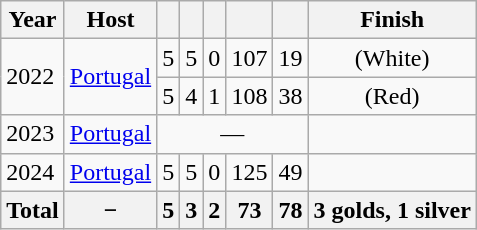<table class="wikitable" style="text-align: center;">
<tr>
<th>Year</th>
<th>Host</th>
<th></th>
<th></th>
<th></th>
<th></th>
<th></th>
<th>Finish</th>
</tr>
<tr>
<td rowspan=2 align=left>2022</td>
<td rowspan=2><a href='#'>Portugal</a></td>
<td>5</td>
<td>5</td>
<td>0</td>
<td>107</td>
<td>19</td>
<td> (White)</td>
</tr>
<tr>
<td>5</td>
<td>4</td>
<td>1</td>
<td>108</td>
<td>38</td>
<td> (Red)</td>
</tr>
<tr>
<td align=left>2023</td>
<td><a href='#'>Portugal</a></td>
<td colspan=5>—</td>
<td></td>
</tr>
<tr>
<td align=left>2024</td>
<td><a href='#'>Portugal</a></td>
<td>5</td>
<td>5</td>
<td>0</td>
<td>125</td>
<td>49</td>
<td></td>
</tr>
<tr>
<th>Total</th>
<th>−</th>
<th>5</th>
<th>3</th>
<th>2</th>
<th>73</th>
<th>78</th>
<th>3 golds, 1 silver</th>
</tr>
</table>
